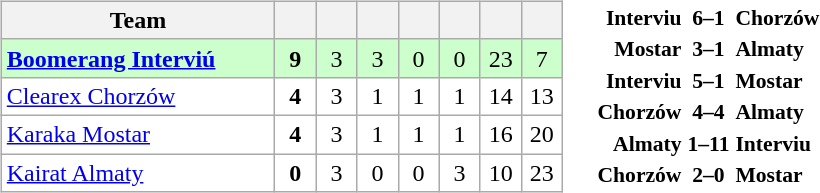<table>
<tr>
<td><br><table class="wikitable" style="text-align: center;">
<tr>
<th width="175">Team</th>
<th width="20"></th>
<th width="20"></th>
<th width="20"></th>
<th width="20"></th>
<th width="20"></th>
<th width="20"></th>
<th width="20"></th>
</tr>
<tr bgcolor="#ccffcc">
<td align="left"> <strong><a href='#'>Boomerang Interviú</a></strong></td>
<td><strong>9</strong></td>
<td>3</td>
<td>3</td>
<td>0</td>
<td>0</td>
<td>23</td>
<td>7</td>
</tr>
<tr bgcolor=ffffff>
<td align="left"> <a href='#'>Clearex Chorzów</a></td>
<td><strong>4</strong></td>
<td>3</td>
<td>1</td>
<td>1</td>
<td>1</td>
<td>14</td>
<td>13</td>
</tr>
<tr bgcolor=ffffff>
<td align="left"> <a href='#'>Karaka Mostar</a></td>
<td><strong>4</strong></td>
<td>3</td>
<td>1</td>
<td>1</td>
<td>1</td>
<td>16</td>
<td>20</td>
</tr>
<tr bgcolor=ffffff>
<td align="left"> <a href='#'>Kairat Almaty</a></td>
<td><strong>0</strong></td>
<td>3</td>
<td>0</td>
<td>0</td>
<td>3</td>
<td>10</td>
<td>23</td>
</tr>
</table>
</td>
<td><br><table style="font-size:90%; margin: 0 auto;">
<tr>
<td align="right"><strong>Interviu</strong></td>
<td align="center"><strong>6–1</strong></td>
<td><strong>Chorzów</strong></td>
</tr>
<tr>
<td align="right"><strong>Mostar</strong></td>
<td align="center"><strong>3–1</strong></td>
<td><strong>Almaty</strong></td>
</tr>
<tr>
<td align="right"><strong>Interviu</strong></td>
<td align="center"><strong>5–1</strong></td>
<td><strong>Mostar</strong></td>
</tr>
<tr>
<td align="right"><strong>Chorzów</strong></td>
<td align="center"><strong>4–4</strong></td>
<td><strong>Almaty</strong></td>
</tr>
<tr>
<td align="right"><strong>Almaty</strong></td>
<td align="center"><strong>1–11</strong></td>
<td><strong>Interviu</strong></td>
</tr>
<tr>
<td align="right"><strong>Chorzów</strong></td>
<td align="center"><strong>2–0</strong></td>
<td><strong>Mostar</strong></td>
</tr>
</table>
</td>
</tr>
</table>
